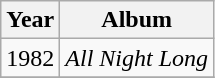<table class="wikitable" style=text-align:center;>
<tr>
<th>Year</th>
<th>Album</th>
</tr>
<tr>
<td rowspan="1">1982</td>
<td align=left><em>All Night Long</em></td>
</tr>
<tr>
</tr>
</table>
